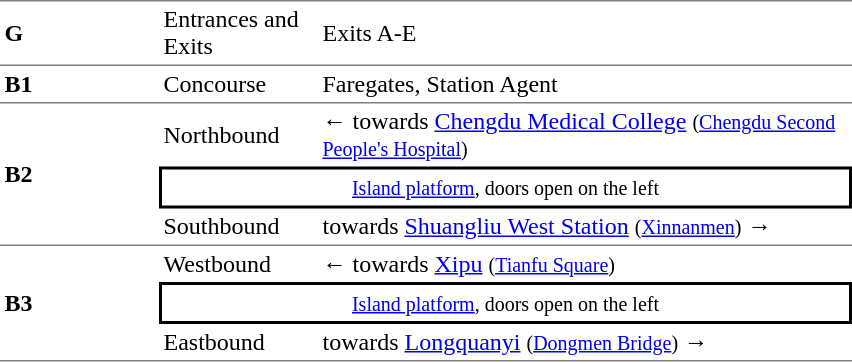<table cellspacing=0 cellpadding=3>
<tr>
<td style="border-top:solid 1px gray;border-bottom:solid 1px gray;" width=100><strong>G</strong></td>
<td style="border-top:solid 1px gray;border-bottom:solid 1px gray;" width=100>Entrances and Exits</td>
<td style="border-top:solid 1px gray;border-bottom:solid 1px gray;" width=350>Exits A-E</td>
</tr>
<tr>
<td style="border-bottom:solid 1px gray;"><strong>B1</strong></td>
<td style="border-bottom:solid 1px gray;">Concourse</td>
<td style="border-bottom:solid 1px gray;">Faregates, Station Agent</td>
</tr>
<tr>
<td style="border-bottom:solid 1px gray;" rowspan=3><strong>B2</strong></td>
<td>Northbound</td>
<td>←  towards <a href='#'>Chengdu Medical College</a> <small>(<a href='#'>Chengdu Second People's Hospital</a>)</small></td>
</tr>
<tr>
<td style="border-right:solid 2px black;border-left:solid 2px black;border-top:solid 2px black;border-bottom:solid 2px black;text-align:center;" colspan=2><small><a href='#'>Island platform</a>, doors open on the left</small></td>
</tr>
<tr>
<td style="border-bottom:solid 1px gray;">Southbound</td>
<td style="border-bottom:solid 1px gray;">  towards <a href='#'>Shuangliu West Station</a> <small>(<a href='#'>Xinnanmen</a>)</small> →</td>
</tr>
<tr>
<td style="border-bottom:solid 1px gray;" rowspan=3><strong>B3</strong></td>
<td>Westbound</td>
<td>←  towards <a href='#'>Xipu</a> <small>(<a href='#'>Tianfu Square</a>)</small></td>
</tr>
<tr>
<td style="border-right:solid 2px black;border-left:solid 2px black;border-top:solid 2px black;border-bottom:solid 2px black;text-align:center;" colspan=2><small><a href='#'>Island platform</a>, doors open on the left</small></td>
</tr>
<tr>
<td style="border-bottom:solid 1px gray;">Eastbound</td>
<td style="border-bottom:solid 1px gray;">  towards <a href='#'>Longquanyi</a> <small>(<a href='#'>Dongmen Bridge</a>)</small> →</td>
</tr>
</table>
